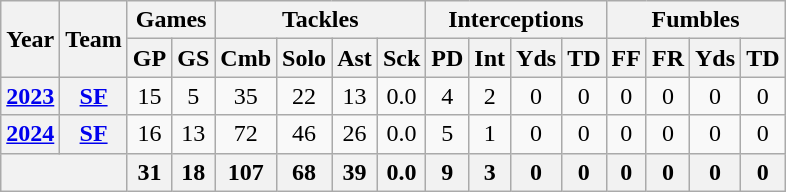<table class="wikitable" style="text-align:center;">
<tr>
<th rowspan="2">Year</th>
<th rowspan="2">Team</th>
<th colspan="2">Games</th>
<th colspan="4">Tackles</th>
<th colspan="4">Interceptions</th>
<th colspan="4">Fumbles</th>
</tr>
<tr>
<th>GP</th>
<th>GS</th>
<th>Cmb</th>
<th>Solo</th>
<th>Ast</th>
<th>Sck</th>
<th>PD</th>
<th>Int</th>
<th>Yds</th>
<th>TD</th>
<th>FF</th>
<th>FR</th>
<th>Yds</th>
<th>TD</th>
</tr>
<tr>
<th><a href='#'>2023</a></th>
<th><a href='#'>SF</a></th>
<td>15</td>
<td>5</td>
<td>35</td>
<td>22</td>
<td>13</td>
<td>0.0</td>
<td>4</td>
<td>2</td>
<td>0</td>
<td>0</td>
<td>0</td>
<td>0</td>
<td>0</td>
<td>0</td>
</tr>
<tr>
<th><a href='#'>2024</a></th>
<th><a href='#'>SF</a></th>
<td>16</td>
<td>13</td>
<td>72</td>
<td>46</td>
<td>26</td>
<td>0.0</td>
<td>5</td>
<td>1</td>
<td>0</td>
<td>0</td>
<td>0</td>
<td>0</td>
<td>0</td>
<td>0</td>
</tr>
<tr>
<th colspan="2"></th>
<th>31</th>
<th>18</th>
<th>107</th>
<th>68</th>
<th>39</th>
<th>0.0</th>
<th>9</th>
<th>3</th>
<th>0</th>
<th>0</th>
<th>0</th>
<th>0</th>
<th>0</th>
<th>0</th>
</tr>
</table>
